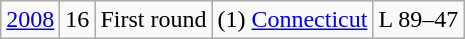<table class="wikitable" style="text-align:center;">
<tr>
<td><a href='#'>2008</a></td>
<td>16</td>
<td>First round</td>
<td>(1) <a href='#'>Connecticut</a></td>
<td>L 89–47</td>
</tr>
</table>
